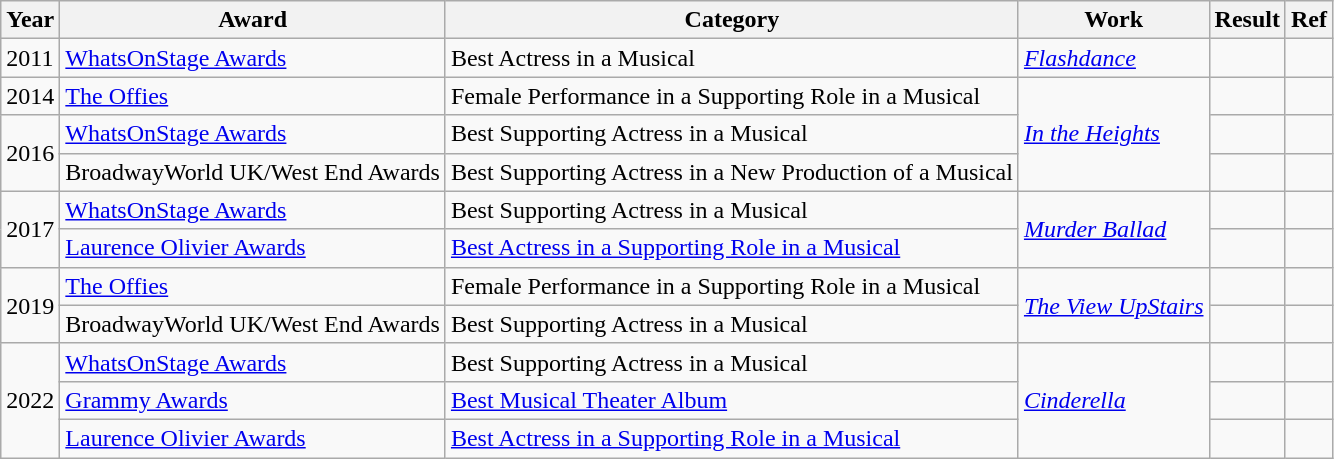<table class="wikitable sortable">
<tr>
<th>Year</th>
<th>Award</th>
<th>Category</th>
<th>Work</th>
<th>Result</th>
<th>Ref</th>
</tr>
<tr>
<td>2011</td>
<td><a href='#'>WhatsOnStage Awards</a></td>
<td>Best Actress in a Musical</td>
<td><em><a href='#'>Flashdance</a></em></td>
<td></td>
<td></td>
</tr>
<tr>
<td>2014</td>
<td><a href='#'>The Offies</a></td>
<td>Female Performance in a Supporting Role in a Musical</td>
<td rowspan="3"><em><a href='#'>In the Heights</a></em></td>
<td></td>
<td></td>
</tr>
<tr>
<td rowspan="2">2016</td>
<td><a href='#'>WhatsOnStage Awards</a></td>
<td>Best Supporting Actress in a Musical</td>
<td></td>
<td></td>
</tr>
<tr>
<td>BroadwayWorld UK/West End Awards</td>
<td>Best Supporting Actress in a New Production of a Musical</td>
<td></td>
<td></td>
</tr>
<tr>
<td rowspan="2">2017</td>
<td><a href='#'>WhatsOnStage Awards</a></td>
<td>Best Supporting Actress in a Musical</td>
<td rowspan="2"><em><a href='#'>Murder Ballad</a></em></td>
<td></td>
<td></td>
</tr>
<tr>
<td><a href='#'>Laurence Olivier Awards</a></td>
<td><a href='#'>Best Actress in a Supporting Role in a Musical</a></td>
<td></td>
<td></td>
</tr>
<tr>
<td rowspan="2">2019</td>
<td><a href='#'>The Offies</a></td>
<td>Female Performance in a Supporting Role in a Musical</td>
<td rowspan="2"><em><a href='#'>The View UpStairs</a></em></td>
<td></td>
<td></td>
</tr>
<tr>
<td>BroadwayWorld UK/West End Awards</td>
<td>Best Supporting Actress in a Musical</td>
<td></td>
<td></td>
</tr>
<tr>
<td rowspan="3">2022</td>
<td><a href='#'>WhatsOnStage Awards</a></td>
<td>Best Supporting Actress in a Musical</td>
<td rowspan="3"><em><a href='#'>Cinderella</a></em></td>
<td></td>
<td></td>
</tr>
<tr>
<td><a href='#'>Grammy Awards</a></td>
<td><a href='#'>Best Musical Theater Album</a></td>
<td></td>
<td></td>
</tr>
<tr>
<td><a href='#'>Laurence Olivier Awards</a></td>
<td><a href='#'>Best Actress in a Supporting Role in a Musical</a></td>
<td></td>
<td></td>
</tr>
</table>
